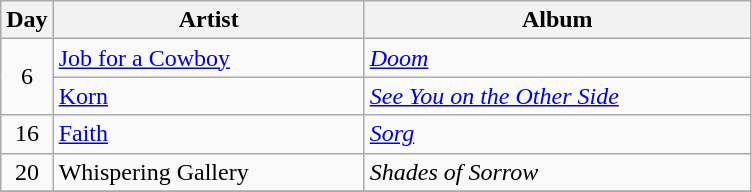<table class="wikitable">
<tr>
<th style="width:20px;">Day</th>
<th style="width:200px;">Artist</th>
<th style="width:250px;">Album</th>
</tr>
<tr>
<td style="text-align:center;" rowspan="2">6</td>
<td><a href='#'>Job for a Cowboy</a></td>
<td><em><a href='#'>Doom</a></em></td>
</tr>
<tr>
<td><a href='#'>Korn</a></td>
<td><em><a href='#'>See You on the Other Side</a></em></td>
</tr>
<tr>
<td style="text-align:center;">16</td>
<td><a href='#'>Faith</a></td>
<td><em><a href='#'>Sorg</a></em></td>
</tr>
<tr>
<td style="text-align:center;">20</td>
<td>Whispering Gallery</td>
<td><em>Shades of Sorrow</em></td>
</tr>
<tr>
</tr>
</table>
